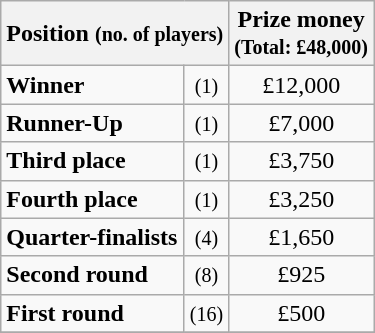<table class="wikitable">
<tr>
<th colspan=2>Position <small>(no. of players)</small></th>
<th>Prize money<br><small>(Total: £48,000)</small></th>
</tr>
<tr>
<td><strong>Winner</strong></td>
<td align=center><small>(1)</small></td>
<td align=center>£12,000</td>
</tr>
<tr>
<td><strong>Runner-Up</strong></td>
<td align=center><small>(1)</small></td>
<td align=center>£7,000</td>
</tr>
<tr>
<td><strong>Third place</strong></td>
<td align=center><small>(1)</small></td>
<td align=center>£3,750</td>
</tr>
<tr>
<td><strong>Fourth place</strong></td>
<td align=center><small>(1)</small></td>
<td align=center>£3,250</td>
</tr>
<tr>
<td><strong>Quarter-finalists</strong></td>
<td align=center><small>(4)</small></td>
<td align=center>£1,650</td>
</tr>
<tr>
<td><strong>Second round</strong></td>
<td align=center><small>(8)</small></td>
<td align=center>£925</td>
</tr>
<tr>
<td><strong>First round</strong></td>
<td align=center><small>(16)</small></td>
<td align=center>£500</td>
</tr>
<tr>
</tr>
</table>
